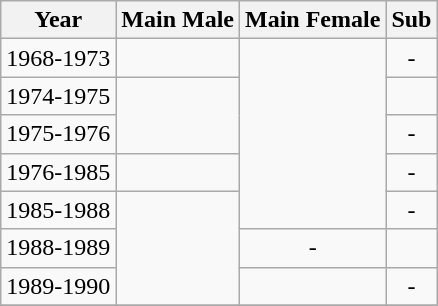<table class="wikitable" style="text-align:center">
<tr>
<th>Year</th>
<th>Main Male</th>
<th>Main Female</th>
<th>Sub</th>
</tr>
<tr>
<td>1968-1973</td>
<td></td>
<td rowspan="5"></td>
<td>-</td>
</tr>
<tr>
<td>1974-1975</td>
<td rowspan="2"></td>
<td></td>
</tr>
<tr>
<td>1975-1976</td>
<td>-</td>
</tr>
<tr>
<td>1976-1985</td>
<td></td>
<td>-</td>
</tr>
<tr>
<td>1985-1988</td>
<td rowspan="3"></td>
<td>-</td>
</tr>
<tr>
<td>1988-1989</td>
<td>-</td>
<td></td>
</tr>
<tr>
<td>1989-1990</td>
<td></td>
<td>-</td>
</tr>
<tr>
</tr>
</table>
